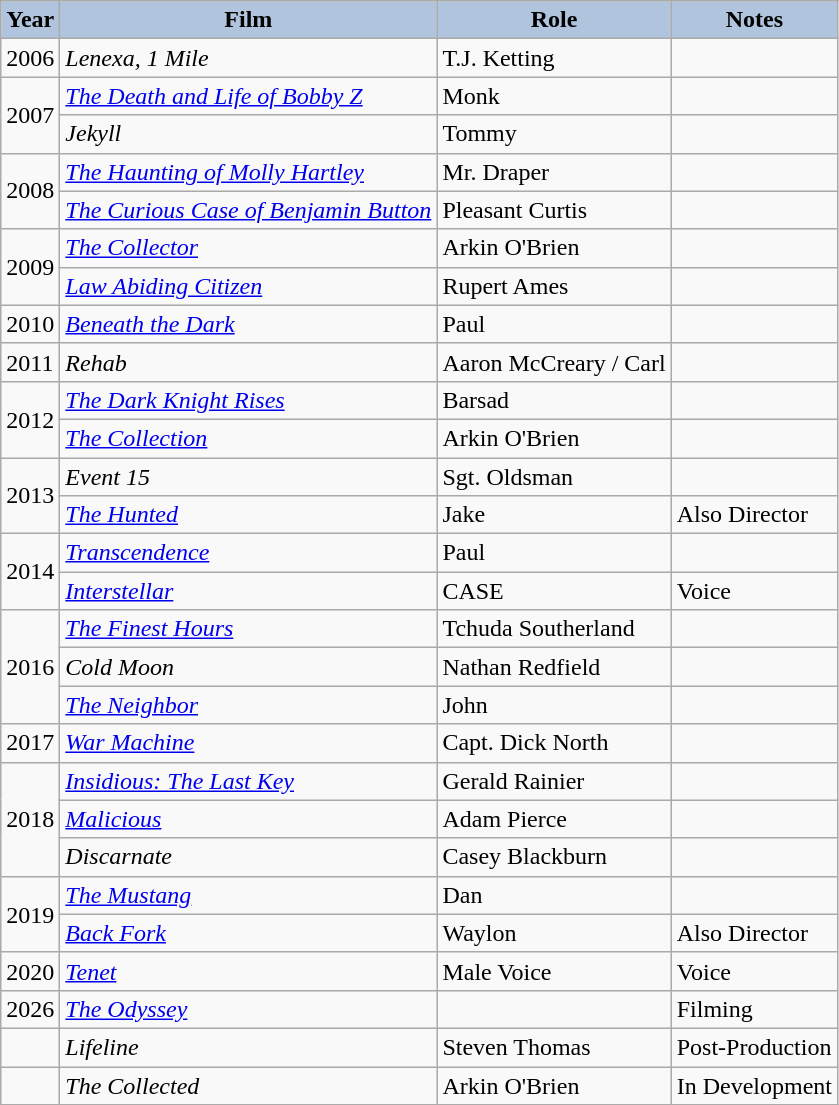<table class="wikitable" style="font-size:100%">
<tr style="text-align:center;">
<th style="background:#B0C4DE;">Year</th>
<th style="background:#B0C4DE;">Film</th>
<th style="background:#B0C4DE;">Role</th>
<th style="background:#B0C4DE;">Notes</th>
</tr>
<tr>
<td>2006</td>
<td><em>Lenexa, 1 Mile</em></td>
<td>T.J. Ketting</td>
<td></td>
</tr>
<tr>
<td rowspan=2>2007</td>
<td><em><a href='#'>The Death and Life of Bobby Z</a></em></td>
<td>Monk</td>
<td></td>
</tr>
<tr>
<td><em>Jekyll</em></td>
<td>Tommy</td>
<td></td>
</tr>
<tr>
<td rowspan=2>2008</td>
<td><em><a href='#'>The Haunting of Molly Hartley</a></em></td>
<td>Mr. Draper</td>
<td></td>
</tr>
<tr>
<td><em><a href='#'>The Curious Case of Benjamin Button</a></em></td>
<td>Pleasant Curtis</td>
<td></td>
</tr>
<tr>
<td rowspan=2>2009</td>
<td><em><a href='#'>The Collector</a></em></td>
<td>Arkin O'Brien</td>
<td></td>
</tr>
<tr>
<td><em><a href='#'>Law Abiding Citizen</a></em></td>
<td>Rupert Ames</td>
<td></td>
</tr>
<tr>
<td>2010</td>
<td><em><a href='#'>Beneath the Dark</a></em></td>
<td>Paul</td>
<td></td>
</tr>
<tr>
<td>2011</td>
<td><em>Rehab</em></td>
<td>Aaron McCreary / Carl</td>
<td></td>
</tr>
<tr>
<td rowspan=2>2012</td>
<td><em><a href='#'>The Dark Knight Rises</a></em></td>
<td>Barsad</td>
<td></td>
</tr>
<tr>
<td><em><a href='#'>The Collection</a></em></td>
<td>Arkin O'Brien</td>
<td></td>
</tr>
<tr>
<td rowspan=2>2013</td>
<td><em>Event 15</em></td>
<td>Sgt. Oldsman</td>
<td></td>
</tr>
<tr>
<td><em><a href='#'>The Hunted</a></em></td>
<td>Jake</td>
<td>Also Director</td>
</tr>
<tr>
<td rowspan=2>2014</td>
<td><em><a href='#'>Transcendence</a></em></td>
<td>Paul</td>
<td></td>
</tr>
<tr>
<td><em><a href='#'>Interstellar</a></em></td>
<td>CASE</td>
<td>Voice</td>
</tr>
<tr>
<td rowspan=3>2016</td>
<td><em><a href='#'>The Finest Hours</a></em></td>
<td>Tchuda Southerland</td>
<td></td>
</tr>
<tr>
<td><em>Cold Moon</em></td>
<td>Nathan Redfield</td>
<td></td>
</tr>
<tr>
<td><em><a href='#'>The Neighbor</a></em></td>
<td>John</td>
<td></td>
</tr>
<tr>
<td>2017</td>
<td><a href='#'><em>War Machine</em></a></td>
<td>Capt. Dick North</td>
<td></td>
</tr>
<tr>
<td rowspan=3>2018</td>
<td><em><a href='#'>Insidious: The Last Key</a></em></td>
<td>Gerald Rainier</td>
<td></td>
</tr>
<tr>
<td><em><a href='#'>Malicious</a></em></td>
<td>Adam Pierce</td>
<td></td>
</tr>
<tr>
<td><em>Discarnate</em></td>
<td>Casey Blackburn</td>
<td></td>
</tr>
<tr>
<td rowspan=2>2019</td>
<td><em><a href='#'>The Mustang</a></em></td>
<td>Dan</td>
<td></td>
</tr>
<tr>
<td><em><a href='#'>Back Fork</a></em></td>
<td>Waylon</td>
<td>Also Director</td>
</tr>
<tr>
<td>2020</td>
<td><em><a href='#'>Tenet</a></em></td>
<td>Male Voice</td>
<td>Voice</td>
</tr>
<tr>
<td>2026</td>
<td><em><a href='#'> The Odyssey</a></em></td>
<td></td>
<td>Filming</td>
</tr>
<tr>
<td></td>
<td><em>Lifeline</em></td>
<td>Steven Thomas</td>
<td>Post-Production</td>
</tr>
<tr>
<td></td>
<td><em>The Collected</em></td>
<td>Arkin O'Brien</td>
<td>In Development</td>
</tr>
<tr>
</tr>
</table>
